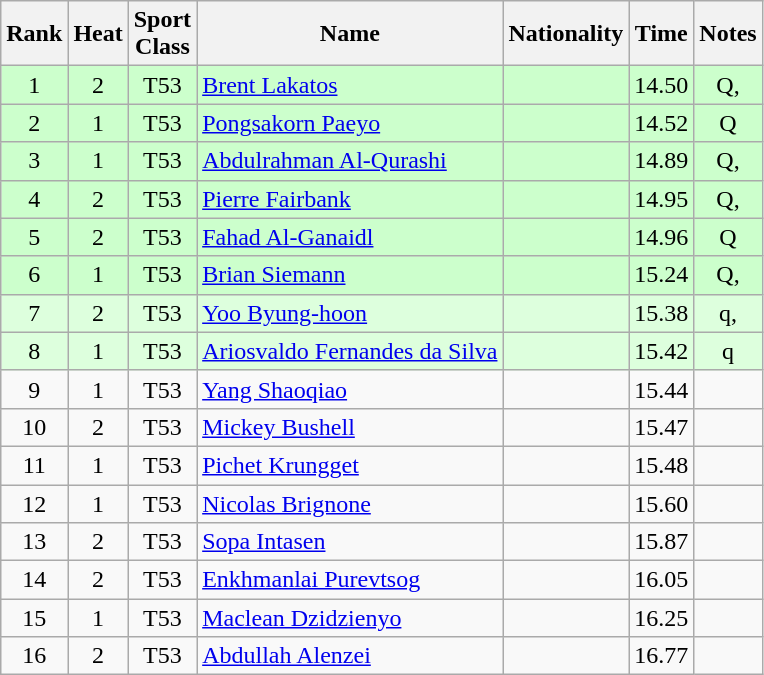<table class="wikitable sortable" style="text-align:center">
<tr>
<th>Rank</th>
<th>Heat</th>
<th>Sport<br>Class</th>
<th>Name</th>
<th>Nationality</th>
<th>Time</th>
<th>Notes</th>
</tr>
<tr bgcolor=ccffcc>
<td>1</td>
<td>2</td>
<td>T53</td>
<td align=left><a href='#'>Brent Lakatos</a></td>
<td align=left></td>
<td>14.50</td>
<td>Q, </td>
</tr>
<tr bgcolor=ccffcc>
<td>2</td>
<td>1</td>
<td>T53</td>
<td align=left><a href='#'>Pongsakorn Paeyo</a></td>
<td align=left></td>
<td>14.52</td>
<td>Q</td>
</tr>
<tr bgcolor=ccffcc>
<td>3</td>
<td>1</td>
<td>T53</td>
<td align=left><a href='#'>Abdulrahman Al-Qurashi</a></td>
<td align=left></td>
<td>14.89</td>
<td>Q, </td>
</tr>
<tr bgcolor=ccffcc>
<td>4</td>
<td>2</td>
<td>T53</td>
<td align=left><a href='#'>Pierre Fairbank</a></td>
<td align=left></td>
<td>14.95</td>
<td>Q, </td>
</tr>
<tr bgcolor=ccffcc>
<td>5</td>
<td>2</td>
<td>T53</td>
<td align=left><a href='#'>Fahad Al-Ganaidl</a></td>
<td align=left></td>
<td>14.96</td>
<td>Q</td>
</tr>
<tr bgcolor=ccffcc>
<td>6</td>
<td>1</td>
<td>T53</td>
<td align=left><a href='#'>Brian Siemann</a></td>
<td align=left></td>
<td>15.24</td>
<td>Q, </td>
</tr>
<tr bgcolor=ddffdd>
<td>7</td>
<td>2</td>
<td>T53</td>
<td align=left><a href='#'>Yoo Byung-hoon</a></td>
<td align=left></td>
<td>15.38</td>
<td>q, </td>
</tr>
<tr bgcolor=ddffdd>
<td>8</td>
<td>1</td>
<td>T53</td>
<td align=left><a href='#'>Ariosvaldo Fernandes da Silva</a></td>
<td align=left></td>
<td>15.42</td>
<td>q</td>
</tr>
<tr>
<td>9</td>
<td>1</td>
<td>T53</td>
<td align=left><a href='#'>Yang Shaoqiao</a></td>
<td align=left></td>
<td>15.44</td>
<td></td>
</tr>
<tr>
<td>10</td>
<td>2</td>
<td>T53</td>
<td align=left><a href='#'>Mickey Bushell</a></td>
<td align=left></td>
<td>15.47</td>
<td></td>
</tr>
<tr>
<td>11</td>
<td>1</td>
<td>T53</td>
<td align=left><a href='#'>Pichet Krungget</a></td>
<td align=left></td>
<td>15.48</td>
<td></td>
</tr>
<tr>
<td>12</td>
<td>1</td>
<td>T53</td>
<td align=left><a href='#'>Nicolas Brignone</a></td>
<td align=left></td>
<td>15.60</td>
<td></td>
</tr>
<tr>
<td>13</td>
<td>2</td>
<td>T53</td>
<td align=left><a href='#'>Sopa Intasen</a></td>
<td align=left></td>
<td>15.87</td>
<td></td>
</tr>
<tr>
<td>14</td>
<td>2</td>
<td>T53</td>
<td align=left><a href='#'>Enkhmanlai Purevtsog</a></td>
<td align=left></td>
<td>16.05</td>
<td></td>
</tr>
<tr>
<td>15</td>
<td>1</td>
<td>T53</td>
<td align=left><a href='#'>Maclean Dzidzienyo</a></td>
<td align=left></td>
<td>16.25</td>
<td></td>
</tr>
<tr>
<td>16</td>
<td>2</td>
<td>T53</td>
<td align=left><a href='#'>Abdullah Alenzei</a></td>
<td align=left></td>
<td>16.77</td>
<td></td>
</tr>
</table>
